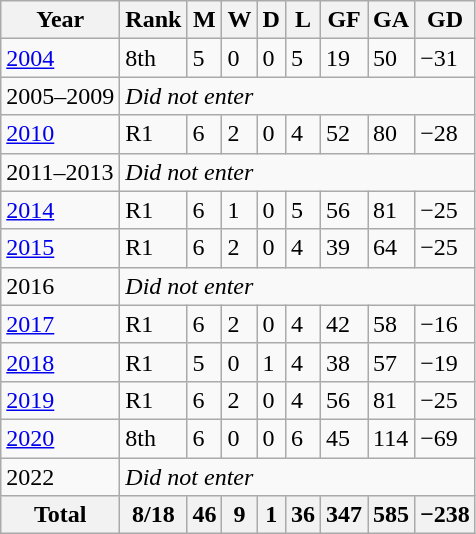<table class="wikitable">
<tr>
<th>Year</th>
<th>Rank</th>
<th>M</th>
<th>W</th>
<th>D</th>
<th>L</th>
<th>GF</th>
<th>GA</th>
<th>GD</th>
</tr>
<tr>
<td><a href='#'>2004</a></td>
<td>8th</td>
<td>5</td>
<td>0</td>
<td>0</td>
<td>5</td>
<td>19</td>
<td>50</td>
<td>−31</td>
</tr>
<tr>
<td>2005–2009</td>
<td colspan=8><em>Did not enter</em></td>
</tr>
<tr>
<td><a href='#'>2010</a></td>
<td>R1</td>
<td>6</td>
<td>2</td>
<td>0</td>
<td>4</td>
<td>52</td>
<td>80</td>
<td>−28</td>
</tr>
<tr>
<td>2011–2013</td>
<td colspan=8><em>Did not enter</em></td>
</tr>
<tr>
<td><a href='#'>2014</a></td>
<td>R1</td>
<td>6</td>
<td>1</td>
<td>0</td>
<td>5</td>
<td>56</td>
<td>81</td>
<td>−25</td>
</tr>
<tr>
<td><a href='#'>2015</a></td>
<td>R1</td>
<td>6</td>
<td>2</td>
<td>0</td>
<td>4</td>
<td>39</td>
<td>64</td>
<td>−25</td>
</tr>
<tr>
<td>2016</td>
<td colspan=8><em>Did not enter</em></td>
</tr>
<tr>
<td><a href='#'>2017</a></td>
<td>R1</td>
<td>6</td>
<td>2</td>
<td>0</td>
<td>4</td>
<td>42</td>
<td>58</td>
<td>−16</td>
</tr>
<tr>
<td><a href='#'>2018</a></td>
<td>R1</td>
<td>5</td>
<td>0</td>
<td>1</td>
<td>4</td>
<td>38</td>
<td>57</td>
<td>−19</td>
</tr>
<tr>
<td><a href='#'>2019</a></td>
<td>R1</td>
<td>6</td>
<td>2</td>
<td>0</td>
<td>4</td>
<td>56</td>
<td>81</td>
<td>−25</td>
</tr>
<tr>
<td><a href='#'>2020</a></td>
<td>8th</td>
<td>6</td>
<td>0</td>
<td>0</td>
<td>6</td>
<td>45</td>
<td>114</td>
<td>−69</td>
</tr>
<tr>
<td>2022</td>
<td colspan=8><em>Did not enter</em></td>
</tr>
<tr>
<th>Total</th>
<th>8/18</th>
<th>46</th>
<th>9</th>
<th>1</th>
<th>36</th>
<th>347</th>
<th>585</th>
<th>−238</th>
</tr>
</table>
